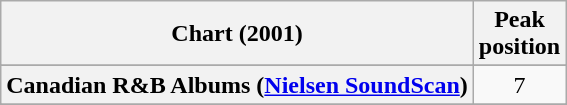<table class="wikitable sortable plainrowheaders" style="text-align:center;">
<tr>
<th>Chart (2001)</th>
<th>Peak<br>position</th>
</tr>
<tr>
</tr>
<tr>
<th scope="row">Canadian R&B Albums (<a href='#'>Nielsen SoundScan</a>)</th>
<td style="text-align:center;">7</td>
</tr>
<tr>
</tr>
<tr>
</tr>
<tr>
</tr>
<tr>
</tr>
<tr>
</tr>
<tr>
</tr>
<tr>
</tr>
<tr>
</tr>
<tr>
</tr>
<tr>
</tr>
<tr>
</tr>
</table>
